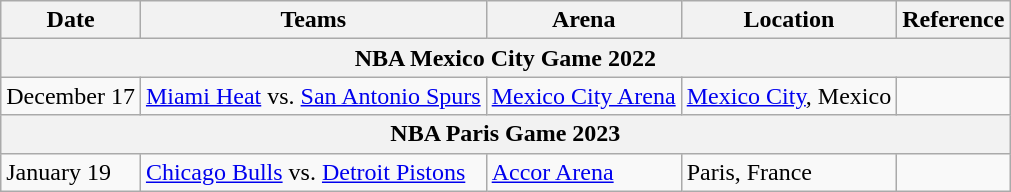<table class="wikitable">
<tr>
<th>Date</th>
<th>Teams</th>
<th>Arena</th>
<th>Location</th>
<th>Reference</th>
</tr>
<tr>
<th colspan="5">NBA Mexico City Game 2022</th>
</tr>
<tr>
<td>December 17</td>
<td><a href='#'>Miami Heat</a> vs. <a href='#'>San Antonio Spurs</a></td>
<td><a href='#'>Mexico City Arena</a></td>
<td><a href='#'>Mexico City</a>, Mexico</td>
<td></td>
</tr>
<tr>
<th colspan="5">NBA Paris Game 2023</th>
</tr>
<tr>
<td>January 19</td>
<td><a href='#'>Chicago Bulls</a> vs. <a href='#'>Detroit Pistons</a></td>
<td><a href='#'>Accor Arena</a></td>
<td>Paris, France</td>
<td></td>
</tr>
</table>
